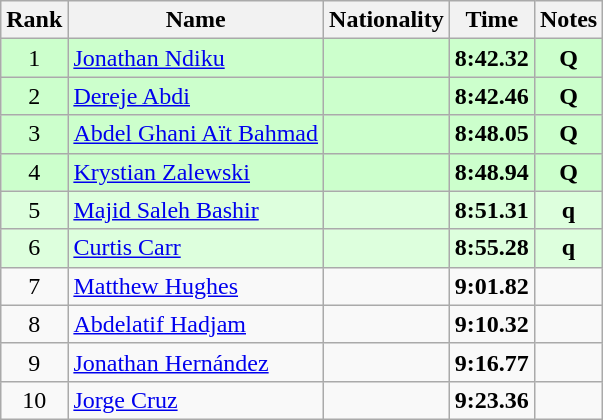<table class="wikitable sortable" style="text-align:center">
<tr>
<th>Rank</th>
<th>Name</th>
<th>Nationality</th>
<th>Time</th>
<th>Notes</th>
</tr>
<tr bgcolor=ccffcc>
<td>1</td>
<td align=left><a href='#'>Jonathan Ndiku</a></td>
<td align=left></td>
<td><strong>8:42.32</strong></td>
<td><strong>Q</strong></td>
</tr>
<tr bgcolor=ccffcc>
<td>2</td>
<td align=left><a href='#'>Dereje Abdi</a></td>
<td align=left></td>
<td><strong>8:42.46</strong></td>
<td><strong>Q</strong></td>
</tr>
<tr bgcolor=ccffcc>
<td>3</td>
<td align=left><a href='#'>Abdel Ghani Aït Bahmad</a></td>
<td align=left></td>
<td><strong>8:48.05</strong></td>
<td><strong>Q</strong></td>
</tr>
<tr bgcolor=ccffcc>
<td>4</td>
<td align=left><a href='#'>Krystian Zalewski</a></td>
<td align=left></td>
<td><strong>8:48.94</strong></td>
<td><strong>Q</strong></td>
</tr>
<tr bgcolor=ddffdd>
<td>5</td>
<td align=left><a href='#'>Majid Saleh Bashir</a></td>
<td align=left></td>
<td><strong>8:51.31</strong></td>
<td><strong>q</strong></td>
</tr>
<tr bgcolor=ddffdd>
<td>6</td>
<td align=left><a href='#'>Curtis Carr</a></td>
<td align=left></td>
<td><strong>8:55.28</strong></td>
<td><strong>q</strong></td>
</tr>
<tr>
<td>7</td>
<td align=left><a href='#'>Matthew Hughes</a></td>
<td align=left></td>
<td><strong>9:01.82</strong></td>
<td></td>
</tr>
<tr>
<td>8</td>
<td align=left><a href='#'>Abdelatif Hadjam</a></td>
<td align=left></td>
<td><strong>9:10.32</strong></td>
<td></td>
</tr>
<tr>
<td>9</td>
<td align=left><a href='#'>Jonathan Hernández</a></td>
<td align=left></td>
<td><strong>9:16.77</strong></td>
<td></td>
</tr>
<tr>
<td>10</td>
<td align=left><a href='#'>Jorge Cruz</a></td>
<td align=left></td>
<td><strong>9:23.36</strong></td>
<td></td>
</tr>
</table>
